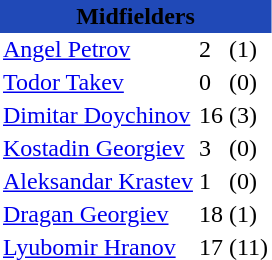<table class="toccolours" border="0" cellpadding="2" cellspacing="0" align="left" style="margin:0.5em;">
<tr>
<th colspan="4" align="center" bgcolor="#2049B7"><span>Midfielders</span></th>
</tr>
<tr>
<td> <a href='#'>Angel Petrov</a></td>
<td>2</td>
<td>(1)</td>
</tr>
<tr>
<td> <a href='#'>Todor Takev</a></td>
<td>0</td>
<td>(0)</td>
</tr>
<tr>
<td> <a href='#'>Dimitar Doychinov</a></td>
<td>16</td>
<td>(3)</td>
</tr>
<tr>
<td> <a href='#'>Kostadin Georgiev</a></td>
<td>3</td>
<td>(0)</td>
</tr>
<tr>
<td> <a href='#'>Aleksandar Krastev</a></td>
<td>1</td>
<td>(0)</td>
</tr>
<tr>
<td> <a href='#'>Dragan Georgiev</a></td>
<td>18</td>
<td>(1)</td>
</tr>
<tr>
<td> <a href='#'>Lyubomir Hranov</a></td>
<td>17</td>
<td>(11)</td>
</tr>
<tr>
</tr>
</table>
